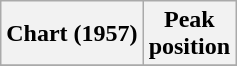<table class="wikitable plainrowheaders" style="text-align:center">
<tr>
<th scope="col">Chart (1957)</th>
<th scope="col">Peak<br>position</th>
</tr>
<tr>
</tr>
</table>
